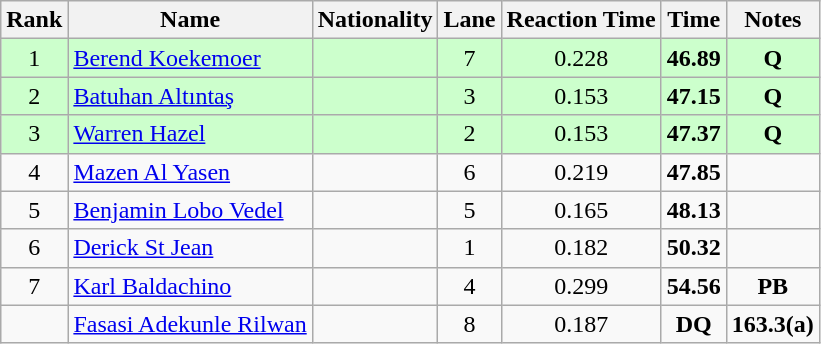<table class="wikitable sortable" style="text-align:center">
<tr>
<th>Rank</th>
<th>Name</th>
<th>Nationality</th>
<th>Lane</th>
<th>Reaction Time</th>
<th>Time</th>
<th>Notes</th>
</tr>
<tr bgcolor=ccffcc>
<td>1</td>
<td align=left><a href='#'>Berend Koekemoer</a></td>
<td align=left></td>
<td>7</td>
<td>0.228</td>
<td><strong>46.89</strong></td>
<td><strong>Q</strong></td>
</tr>
<tr bgcolor=ccffcc>
<td>2</td>
<td align=left><a href='#'>Batuhan Altıntaş</a></td>
<td align=left></td>
<td>3</td>
<td>0.153</td>
<td><strong>47.15</strong></td>
<td><strong>Q</strong></td>
</tr>
<tr bgcolor=ccffcc>
<td>3</td>
<td align=left><a href='#'>Warren Hazel</a></td>
<td align=left></td>
<td>2</td>
<td>0.153</td>
<td><strong>47.37</strong></td>
<td><strong>Q</strong></td>
</tr>
<tr>
<td>4</td>
<td align=left><a href='#'>Mazen Al Yasen</a></td>
<td align=left></td>
<td>6</td>
<td>0.219</td>
<td><strong>47.85</strong></td>
<td></td>
</tr>
<tr>
<td>5</td>
<td align=left><a href='#'>Benjamin Lobo Vedel</a></td>
<td align=left></td>
<td>5</td>
<td>0.165</td>
<td><strong>48.13</strong></td>
<td></td>
</tr>
<tr>
<td>6</td>
<td align=left><a href='#'>Derick St Jean</a></td>
<td align=left></td>
<td>1</td>
<td>0.182</td>
<td><strong>50.32</strong></td>
<td></td>
</tr>
<tr>
<td>7</td>
<td align=left><a href='#'>Karl Baldachino</a></td>
<td align=left></td>
<td>4</td>
<td>0.299</td>
<td><strong>54.56</strong></td>
<td><strong>PB</strong></td>
</tr>
<tr>
<td></td>
<td align=left><a href='#'>Fasasi Adekunle Rilwan</a></td>
<td align=left></td>
<td>8</td>
<td>0.187</td>
<td><strong>DQ</strong></td>
<td><strong>163.3(a)</strong></td>
</tr>
</table>
